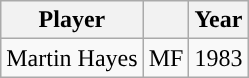<table class="wikitable">
<tr>
<th width=px>Player</th>
<th width=px></th>
<th width=px>Year</th>
</tr>
<tr>
<td>Martin Hayes</td>
<td>MF</td>
<td>1983</td>
</tr>
</table>
